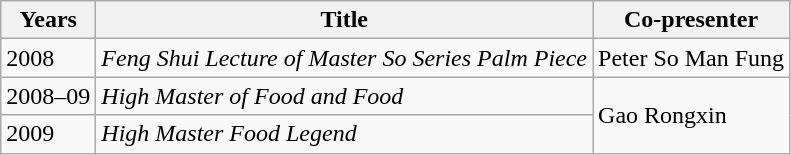<table class="wikitable">
<tr>
<th>Years</th>
<th>Title</th>
<th>Co-presenter</th>
</tr>
<tr>
<td>2008</td>
<td><em>Feng Shui Lecture of Master So Series Palm Piece</em></td>
<td>Peter So Man Fung</td>
</tr>
<tr>
<td>2008–09</td>
<td><em>High Master of Food and Food</em></td>
<td rowspan="2">Gao Rongxin</td>
</tr>
<tr>
<td>2009</td>
<td><em>High Master Food Legend</em></td>
</tr>
</table>
